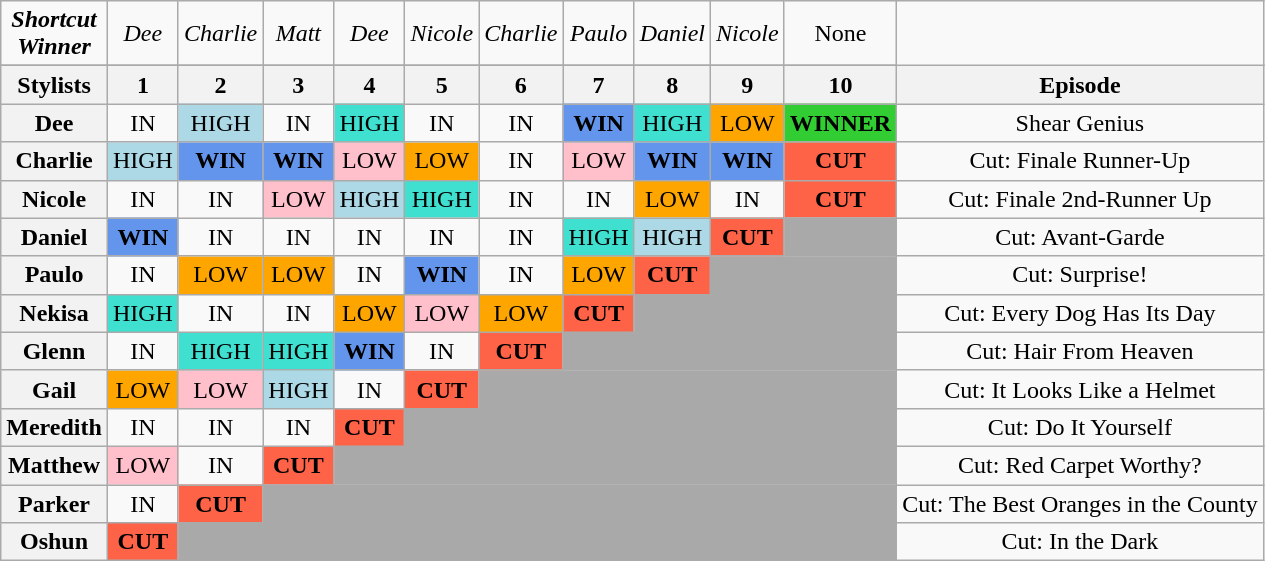<table class="wikitable" style="text-align:center">
<tr>
<td><strong><em>Shortcut</em></strong><br><strong><em>Winner</em></strong></td>
<td><em>Dee</em></td>
<td><em>Charlie</em></td>
<td><em>Matt</em></td>
<td><em>Dee</em></td>
<td><em>Nicole</em></td>
<td><em>Charlie</em></td>
<td><em>Paulo</em></td>
<td><em>Daniel</em></td>
<td><em>Nicole</em></td>
<td>None</td>
</tr>
<tr>
</tr>
<tr>
<th>Stylists</th>
<th>1</th>
<th>2</th>
<th>3</th>
<th>4</th>
<th>5</th>
<th>6</th>
<th>7</th>
<th>8</th>
<th>9</th>
<th>10</th>
<th>Episode</th>
</tr>
<tr>
<th>Dee</th>
<td>IN</td>
<td style="background:lightblue;">HIGH</td>
<td>IN</td>
<td style="background:turquoise;">HIGH</td>
<td>IN</td>
<td>IN</td>
<td style="background:cornflowerblue;"><strong>WIN</strong></td>
<td style="background:turquoise;">HIGH</td>
<td style="background:orange;">LOW</td>
<td style="background:limegreen;"><strong>WINNER</strong></td>
<td>Shear Genius</td>
</tr>
<tr>
<th>Charlie</th>
<td style="background:lightblue;">HIGH</td>
<td style="background:cornflowerblue;"><strong>WIN</strong></td>
<td style="background:cornflowerblue;"><strong>WIN</strong></td>
<td style="background:pink;">LOW</td>
<td style="background:orange;">LOW</td>
<td style=>IN</td>
<td style="background:pink;">LOW</td>
<td style="background:cornflowerblue;"><strong>WIN</strong></td>
<td style="background:cornflowerblue;"><strong>WIN</strong></td>
<td style="background:tomato;"><strong>CUT</strong></td>
<td>Cut: Finale Runner-Up</td>
</tr>
<tr>
<th>Nicole</th>
<td>IN</td>
<td>IN</td>
<td style="background:pink;">LOW</td>
<td style="background:lightblue;">HIGH</td>
<td style="background:turquoise;">HIGH</td>
<td>IN</td>
<td>IN</td>
<td style="background:orange;">LOW</td>
<td>IN</td>
<td style="background:tomato;"><strong>CUT</strong></td>
<td>Cut: Finale 2nd-Runner Up</td>
</tr>
<tr>
<th>Daniel</th>
<td style="background:cornflowerblue;"><strong>WIN</strong></td>
<td>IN</td>
<td>IN</td>
<td>IN</td>
<td>IN</td>
<td>IN</td>
<td style="background:turquoise;">HIGH</td>
<td style="background:lightblue;">HIGH</td>
<td style="background:tomato;"><strong>CUT</strong></td>
<td style="background:darkgrey;"></td>
<td>Cut: Avant-Garde</td>
</tr>
<tr>
<th>Paulo</th>
<td>IN</td>
<td style="background:orange;">LOW</td>
<td style="background:orange;">LOW</td>
<td>IN</td>
<td style="background:cornflowerblue;"><strong>WIN</strong></td>
<td>IN</td>
<td style="background:orange;">LOW</td>
<td style="background:tomato;"><strong>CUT</strong></td>
<td colspan=2 style="background:darkgrey;"></td>
<td>Cut: Surprise!</td>
</tr>
<tr>
<th>Nekisa</th>
<td style="background:turquoise;">HIGH</td>
<td>IN</td>
<td>IN</td>
<td style="background:orange;">LOW</td>
<td style="background:pink;">LOW</td>
<td style="background:orange;">LOW</td>
<td style="background:tomato;"><strong>CUT</strong></td>
<td colspan=3 style="background:darkgrey;"></td>
<td>Cut: Every Dog Has Its Day</td>
</tr>
<tr>
<th>Glenn</th>
<td>IN</td>
<td style="background:turquoise;">HIGH</td>
<td style="background:turquoise;">HIGH</td>
<td style="background:cornflowerblue;"><strong>WIN</strong></td>
<td>IN</td>
<td style="background:tomato;"><strong>CUT</strong></td>
<td colspan=4 style="background:darkgrey;"></td>
<td>Cut: Hair From Heaven</td>
</tr>
<tr>
<th>Gail</th>
<td style="background:orange;">LOW</td>
<td style="background:pink;">LOW</td>
<td style="background:lightblue;">HIGH</td>
<td>IN</td>
<td style="background:tomato;"><strong>CUT</strong></td>
<td colspan=5 style="background:darkgrey;"></td>
<td>Cut: It Looks Like a Helmet</td>
</tr>
<tr>
<th>Meredith</th>
<td>IN</td>
<td>IN</td>
<td>IN</td>
<td style="background:tomato;"><strong>CUT</strong></td>
<td colspan=6 style="background:darkgrey;"></td>
<td>Cut: Do It Yourself</td>
</tr>
<tr>
<th>Matthew</th>
<td style="background:pink;">LOW</td>
<td>IN</td>
<td style="background:tomato;"><strong>CUT</strong></td>
<td colspan=7 style="background:darkgrey;"></td>
<td>Cut: Red Carpet Worthy?</td>
</tr>
<tr>
<th>Parker</th>
<td>IN</td>
<td style="background:tomato;"><strong>CUT</strong></td>
<td colspan=8 style="background:darkgrey;"></td>
<td>Cut: The Best Oranges in the County</td>
</tr>
<tr>
<th>Oshun</th>
<td style="background:tomato;"><strong>CUT</strong></td>
<td colspan=9 style="background:darkgrey;"></td>
<td>Cut: In the Dark</td>
</tr>
</table>
